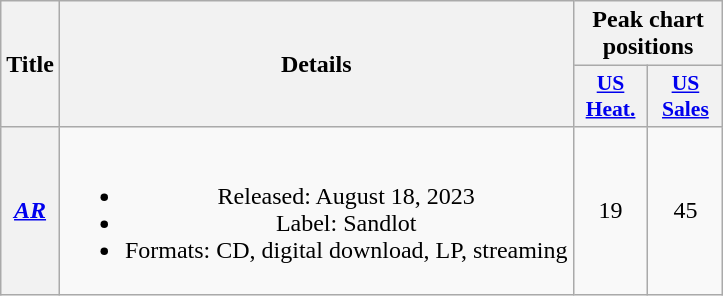<table class="wikitable plainrowheaders" style="text-align:center;">
<tr>
<th scope="col" rowspan="2">Title</th>
<th scope="col" rowspan="2">Details</th>
<th scope="col" colspan="2">Peak chart positions</th>
</tr>
<tr>
<th scope="col" style="width:3em;font-size:90%;"><a href='#'>US<br>Heat.</a><br></th>
<th scope="col" style="width:3em;font-size:90%;"><a href='#'>US<br>Sales</a><br></th>
</tr>
<tr>
<th scope="row"><em><a href='#'>AR</a></em></th>
<td><br><ul><li>Released: August 18, 2023</li><li>Label: Sandlot</li><li>Formats: CD, digital download, LP, streaming</li></ul></td>
<td>19</td>
<td>45</td>
</tr>
</table>
